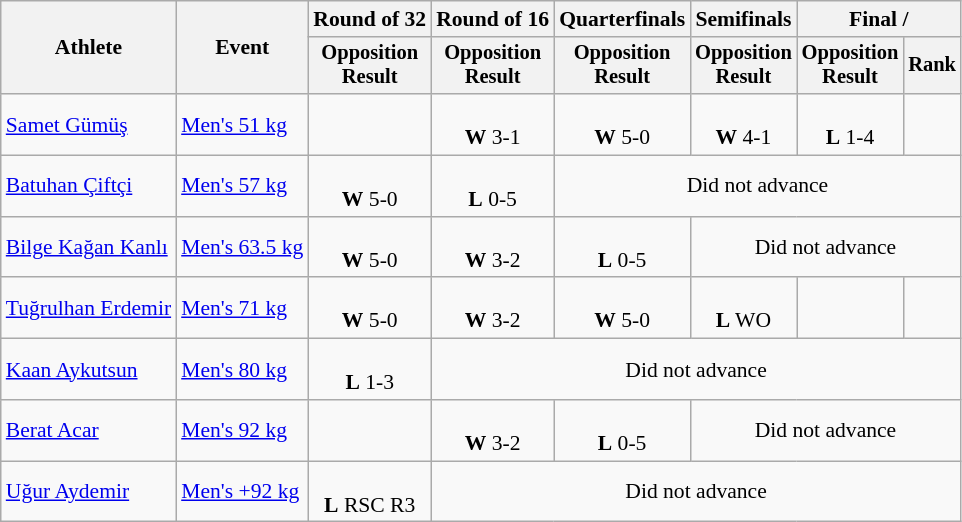<table class=wikitable style=font-size:90%;text-align:center>
<tr>
<th rowspan=2>Athlete</th>
<th rowspan=2>Event</th>
<th>Round of 32</th>
<th>Round of 16</th>
<th>Quarterfinals</th>
<th>Semifinals</th>
<th colspan=2>Final / </th>
</tr>
<tr style=font-size:95%>
<th>Opposition<br>Result</th>
<th>Opposition<br>Result</th>
<th>Opposition<br>Result</th>
<th>Opposition<br>Result</th>
<th>Opposition<br>Result</th>
<th>Rank</th>
</tr>
<tr>
<td align=left><a href='#'>Samet Gümüş</a></td>
<td align=left><a href='#'>Men's 51 kg</a></td>
<td></td>
<td><br><strong>W</strong> 3-1</td>
<td><br><strong>W</strong> 5-0</td>
<td><br><strong>W</strong> 4-1</td>
<td><br><strong>L</strong> 1-4</td>
<td></td>
</tr>
<tr>
<td align=left><a href='#'>Batuhan Çiftçi</a></td>
<td align=left><a href='#'>Men's 57 kg</a></td>
<td><br><strong>W</strong> 5-0</td>
<td><br><strong>L</strong> 0-5</td>
<td colspan=4>Did not advance</td>
</tr>
<tr>
<td align=left><a href='#'>Bilge Kağan Kanlı</a></td>
<td align=left><a href='#'>Men's 63.5 kg</a></td>
<td><br><strong>W</strong> 5-0</td>
<td><br><strong>W</strong> 3-2</td>
<td><br><strong>L</strong> 0-5</td>
<td colspan=3>Did not advance</td>
</tr>
<tr>
<td align=left><a href='#'>Tuğrulhan Erdemir</a></td>
<td align=left><a href='#'>Men's 71 kg</a></td>
<td><br><strong>W</strong> 5-0</td>
<td><br><strong>W</strong> 3-2</td>
<td><br><strong>W</strong> 5-0</td>
<td><br><strong>L</strong> WO</td>
<td></td>
<td></td>
</tr>
<tr>
<td align=left><a href='#'>Kaan Aykutsun</a></td>
<td align=left><a href='#'>Men's 80 kg</a></td>
<td><br><strong>L</strong> 1-3</td>
<td colspan=5>Did not advance</td>
</tr>
<tr>
<td align=left><a href='#'>Berat Acar</a></td>
<td align=left><a href='#'>Men's 92 kg</a></td>
<td></td>
<td><br><strong>W</strong> 3-2</td>
<td><br><strong>L</strong> 0-5</td>
<td colspan=3>Did not advance</td>
</tr>
<tr>
<td align=left><a href='#'>Uğur Aydemir</a></td>
<td align=left><a href='#'>Men's +92 kg</a></td>
<td><br><strong>L</strong> RSC R3</td>
<td colspan=5>Did not advance</td>
</tr>
</table>
